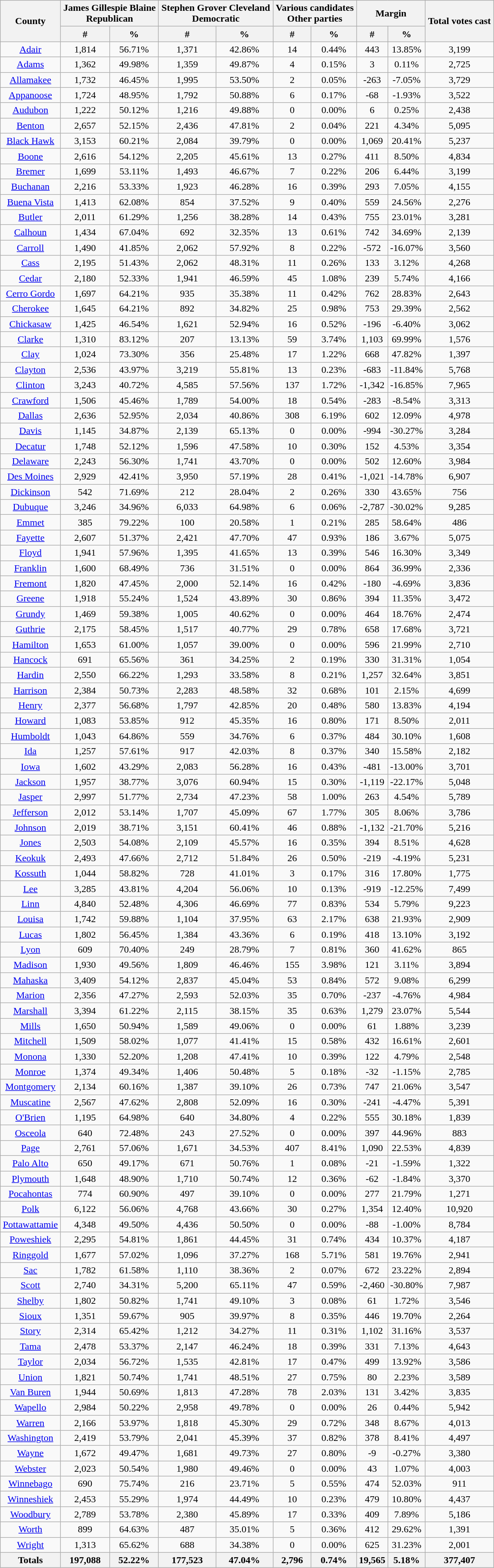<table width="65%" class="wikitable sortable">
<tr>
<th style="text-align:center;" rowspan="2">County</th>
<th style="text-align:center;" colspan="2">James Gillespie Blaine<br>Republican</th>
<th style="text-align:center;" colspan="2">Stephen Grover Cleveland<br>Democratic</th>
<th style="text-align:center;" colspan="2">Various candidates<br>Other parties</th>
<th style="text-align:center;" colspan="2">Margin</th>
<th style="text-align:center;" rowspan="2">Total votes cast</th>
</tr>
<tr>
<th data-sort-type="number">#</th>
<th data-sort-type="number">%</th>
<th data-sort-type="number">#</th>
<th data-sort-type="number">%</th>
<th data-sort-type="number">#</th>
<th data-sort-type="number">%</th>
<th data-sort-type="number">#</th>
<th data-sort-type="number">%</th>
</tr>
<tr style="text-align:center;">
<td><a href='#'>Adair</a></td>
<td>1,814</td>
<td>56.71%</td>
<td>1,371</td>
<td>42.86%</td>
<td>14</td>
<td>0.44%</td>
<td>443</td>
<td>13.85%</td>
<td>3,199</td>
</tr>
<tr style="text-align:center;">
<td><a href='#'>Adams</a></td>
<td>1,362</td>
<td>49.98%</td>
<td>1,359</td>
<td>49.87%</td>
<td>4</td>
<td>0.15%</td>
<td>3</td>
<td>0.11%</td>
<td>2,725</td>
</tr>
<tr style="text-align:center;">
<td><a href='#'>Allamakee</a></td>
<td>1,732</td>
<td>46.45%</td>
<td>1,995</td>
<td>53.50%</td>
<td>2</td>
<td>0.05%</td>
<td>-263</td>
<td>-7.05%</td>
<td>3,729</td>
</tr>
<tr style="text-align:center;">
<td><a href='#'>Appanoose</a></td>
<td>1,724</td>
<td>48.95%</td>
<td>1,792</td>
<td>50.88%</td>
<td>6</td>
<td>0.17%</td>
<td>-68</td>
<td>-1.93%</td>
<td>3,522</td>
</tr>
<tr style="text-align:center;">
<td><a href='#'>Audubon</a></td>
<td>1,222</td>
<td>50.12%</td>
<td>1,216</td>
<td>49.88%</td>
<td>0</td>
<td>0.00%</td>
<td>6</td>
<td>0.25%</td>
<td>2,438</td>
</tr>
<tr style="text-align:center;">
<td><a href='#'>Benton</a></td>
<td>2,657</td>
<td>52.15%</td>
<td>2,436</td>
<td>47.81%</td>
<td>2</td>
<td>0.04%</td>
<td>221</td>
<td>4.34%</td>
<td>5,095</td>
</tr>
<tr style="text-align:center;">
<td><a href='#'>Black Hawk</a></td>
<td>3,153</td>
<td>60.21%</td>
<td>2,084</td>
<td>39.79%</td>
<td>0</td>
<td>0.00%</td>
<td>1,069</td>
<td>20.41%</td>
<td>5,237</td>
</tr>
<tr style="text-align:center;">
<td><a href='#'>Boone</a></td>
<td>2,616</td>
<td>54.12%</td>
<td>2,205</td>
<td>45.61%</td>
<td>13</td>
<td>0.27%</td>
<td>411</td>
<td>8.50%</td>
<td>4,834</td>
</tr>
<tr style="text-align:center;">
<td><a href='#'>Bremer</a></td>
<td>1,699</td>
<td>53.11%</td>
<td>1,493</td>
<td>46.67%</td>
<td>7</td>
<td>0.22%</td>
<td>206</td>
<td>6.44%</td>
<td>3,199</td>
</tr>
<tr style="text-align:center;">
<td><a href='#'>Buchanan</a></td>
<td>2,216</td>
<td>53.33%</td>
<td>1,923</td>
<td>46.28%</td>
<td>16</td>
<td>0.39%</td>
<td>293</td>
<td>7.05%</td>
<td>4,155</td>
</tr>
<tr style="text-align:center;">
<td><a href='#'>Buena Vista</a></td>
<td>1,413</td>
<td>62.08%</td>
<td>854</td>
<td>37.52%</td>
<td>9</td>
<td>0.40%</td>
<td>559</td>
<td>24.56%</td>
<td>2,276</td>
</tr>
<tr style="text-align:center;">
<td><a href='#'>Butler</a></td>
<td>2,011</td>
<td>61.29%</td>
<td>1,256</td>
<td>38.28%</td>
<td>14</td>
<td>0.43%</td>
<td>755</td>
<td>23.01%</td>
<td>3,281</td>
</tr>
<tr style="text-align:center;">
<td><a href='#'>Calhoun</a></td>
<td>1,434</td>
<td>67.04%</td>
<td>692</td>
<td>32.35%</td>
<td>13</td>
<td>0.61%</td>
<td>742</td>
<td>34.69%</td>
<td>2,139</td>
</tr>
<tr style="text-align:center;">
<td><a href='#'>Carroll</a></td>
<td>1,490</td>
<td>41.85%</td>
<td>2,062</td>
<td>57.92%</td>
<td>8</td>
<td>0.22%</td>
<td>-572</td>
<td>-16.07%</td>
<td>3,560</td>
</tr>
<tr style="text-align:center;">
<td><a href='#'>Cass</a></td>
<td>2,195</td>
<td>51.43%</td>
<td>2,062</td>
<td>48.31%</td>
<td>11</td>
<td>0.26%</td>
<td>133</td>
<td>3.12%</td>
<td>4,268</td>
</tr>
<tr style="text-align:center;">
<td><a href='#'>Cedar</a></td>
<td>2,180</td>
<td>52.33%</td>
<td>1,941</td>
<td>46.59%</td>
<td>45</td>
<td>1.08%</td>
<td>239</td>
<td>5.74%</td>
<td>4,166</td>
</tr>
<tr style="text-align:center;">
<td><a href='#'>Cerro Gordo</a></td>
<td>1,697</td>
<td>64.21%</td>
<td>935</td>
<td>35.38%</td>
<td>11</td>
<td>0.42%</td>
<td>762</td>
<td>28.83%</td>
<td>2,643</td>
</tr>
<tr style="text-align:center;">
<td><a href='#'>Cherokee</a></td>
<td>1,645</td>
<td>64.21%</td>
<td>892</td>
<td>34.82%</td>
<td>25</td>
<td>0.98%</td>
<td>753</td>
<td>29.39%</td>
<td>2,562</td>
</tr>
<tr style="text-align:center;">
<td><a href='#'>Chickasaw</a></td>
<td>1,425</td>
<td>46.54%</td>
<td>1,621</td>
<td>52.94%</td>
<td>16</td>
<td>0.52%</td>
<td>-196</td>
<td>-6.40%</td>
<td>3,062</td>
</tr>
<tr style="text-align:center;">
<td><a href='#'>Clarke</a></td>
<td>1,310</td>
<td>83.12%</td>
<td>207</td>
<td>13.13%</td>
<td>59</td>
<td>3.74%</td>
<td>1,103</td>
<td>69.99%</td>
<td>1,576</td>
</tr>
<tr style="text-align:center;">
<td><a href='#'>Clay</a></td>
<td>1,024</td>
<td>73.30%</td>
<td>356</td>
<td>25.48%</td>
<td>17</td>
<td>1.22%</td>
<td>668</td>
<td>47.82%</td>
<td>1,397</td>
</tr>
<tr style="text-align:center;">
<td><a href='#'>Clayton</a></td>
<td>2,536</td>
<td>43.97%</td>
<td>3,219</td>
<td>55.81%</td>
<td>13</td>
<td>0.23%</td>
<td>-683</td>
<td>-11.84%</td>
<td>5,768</td>
</tr>
<tr style="text-align:center;">
<td><a href='#'>Clinton</a></td>
<td>3,243</td>
<td>40.72%</td>
<td>4,585</td>
<td>57.56%</td>
<td>137</td>
<td>1.72%</td>
<td>-1,342</td>
<td>-16.85%</td>
<td>7,965</td>
</tr>
<tr style="text-align:center;">
<td><a href='#'>Crawford</a></td>
<td>1,506</td>
<td>45.46%</td>
<td>1,789</td>
<td>54.00%</td>
<td>18</td>
<td>0.54%</td>
<td>-283</td>
<td>-8.54%</td>
<td>3,313</td>
</tr>
<tr style="text-align:center;">
<td><a href='#'>Dallas</a></td>
<td>2,636</td>
<td>52.95%</td>
<td>2,034</td>
<td>40.86%</td>
<td>308</td>
<td>6.19%</td>
<td>602</td>
<td>12.09%</td>
<td>4,978</td>
</tr>
<tr style="text-align:center;">
<td><a href='#'>Davis</a></td>
<td>1,145</td>
<td>34.87%</td>
<td>2,139</td>
<td>65.13%</td>
<td>0</td>
<td>0.00%</td>
<td>-994</td>
<td>-30.27%</td>
<td>3,284</td>
</tr>
<tr style="text-align:center;">
<td><a href='#'>Decatur</a></td>
<td>1,748</td>
<td>52.12%</td>
<td>1,596</td>
<td>47.58%</td>
<td>10</td>
<td>0.30%</td>
<td>152</td>
<td>4.53%</td>
<td>3,354</td>
</tr>
<tr style="text-align:center;">
<td><a href='#'>Delaware</a></td>
<td>2,243</td>
<td>56.30%</td>
<td>1,741</td>
<td>43.70%</td>
<td>0</td>
<td>0.00%</td>
<td>502</td>
<td>12.60%</td>
<td>3,984</td>
</tr>
<tr style="text-align:center;">
<td><a href='#'>Des Moines</a></td>
<td>2,929</td>
<td>42.41%</td>
<td>3,950</td>
<td>57.19%</td>
<td>28</td>
<td>0.41%</td>
<td>-1,021</td>
<td>-14.78%</td>
<td>6,907</td>
</tr>
<tr style="text-align:center;">
<td><a href='#'>Dickinson</a></td>
<td>542</td>
<td>71.69%</td>
<td>212</td>
<td>28.04%</td>
<td>2</td>
<td>0.26%</td>
<td>330</td>
<td>43.65%</td>
<td>756</td>
</tr>
<tr style="text-align:center;">
<td><a href='#'>Dubuque</a></td>
<td>3,246</td>
<td>34.96%</td>
<td>6,033</td>
<td>64.98%</td>
<td>6</td>
<td>0.06%</td>
<td>-2,787</td>
<td>-30.02%</td>
<td>9,285</td>
</tr>
<tr style="text-align:center;">
<td><a href='#'>Emmet</a></td>
<td>385</td>
<td>79.22%</td>
<td>100</td>
<td>20.58%</td>
<td>1</td>
<td>0.21%</td>
<td>285</td>
<td>58.64%</td>
<td>486</td>
</tr>
<tr style="text-align:center;">
<td><a href='#'>Fayette</a></td>
<td>2,607</td>
<td>51.37%</td>
<td>2,421</td>
<td>47.70%</td>
<td>47</td>
<td>0.93%</td>
<td>186</td>
<td>3.67%</td>
<td>5,075</td>
</tr>
<tr style="text-align:center;">
<td><a href='#'>Floyd</a></td>
<td>1,941</td>
<td>57.96%</td>
<td>1,395</td>
<td>41.65%</td>
<td>13</td>
<td>0.39%</td>
<td>546</td>
<td>16.30%</td>
<td>3,349</td>
</tr>
<tr style="text-align:center;">
<td><a href='#'>Franklin</a></td>
<td>1,600</td>
<td>68.49%</td>
<td>736</td>
<td>31.51%</td>
<td>0</td>
<td>0.00%</td>
<td>864</td>
<td>36.99%</td>
<td>2,336</td>
</tr>
<tr style="text-align:center;">
<td><a href='#'>Fremont</a></td>
<td>1,820</td>
<td>47.45%</td>
<td>2,000</td>
<td>52.14%</td>
<td>16</td>
<td>0.42%</td>
<td>-180</td>
<td>-4.69%</td>
<td>3,836</td>
</tr>
<tr style="text-align:center;">
<td><a href='#'>Greene</a></td>
<td>1,918</td>
<td>55.24%</td>
<td>1,524</td>
<td>43.89%</td>
<td>30</td>
<td>0.86%</td>
<td>394</td>
<td>11.35%</td>
<td>3,472</td>
</tr>
<tr style="text-align:center;">
<td><a href='#'>Grundy</a></td>
<td>1,469</td>
<td>59.38%</td>
<td>1,005</td>
<td>40.62%</td>
<td>0</td>
<td>0.00%</td>
<td>464</td>
<td>18.76%</td>
<td>2,474</td>
</tr>
<tr style="text-align:center;">
<td><a href='#'>Guthrie</a></td>
<td>2,175</td>
<td>58.45%</td>
<td>1,517</td>
<td>40.77%</td>
<td>29</td>
<td>0.78%</td>
<td>658</td>
<td>17.68%</td>
<td>3,721</td>
</tr>
<tr style="text-align:center;">
<td><a href='#'>Hamilton</a></td>
<td>1,653</td>
<td>61.00%</td>
<td>1,057</td>
<td>39.00%</td>
<td>0</td>
<td>0.00%</td>
<td>596</td>
<td>21.99%</td>
<td>2,710</td>
</tr>
<tr style="text-align:center;">
<td><a href='#'>Hancock</a></td>
<td>691</td>
<td>65.56%</td>
<td>361</td>
<td>34.25%</td>
<td>2</td>
<td>0.19%</td>
<td>330</td>
<td>31.31%</td>
<td>1,054</td>
</tr>
<tr style="text-align:center;">
<td><a href='#'>Hardin</a></td>
<td>2,550</td>
<td>66.22%</td>
<td>1,293</td>
<td>33.58%</td>
<td>8</td>
<td>0.21%</td>
<td>1,257</td>
<td>32.64%</td>
<td>3,851</td>
</tr>
<tr style="text-align:center;">
<td><a href='#'>Harrison</a></td>
<td>2,384</td>
<td>50.73%</td>
<td>2,283</td>
<td>48.58%</td>
<td>32</td>
<td>0.68%</td>
<td>101</td>
<td>2.15%</td>
<td>4,699</td>
</tr>
<tr style="text-align:center;">
<td><a href='#'>Henry</a></td>
<td>2,377</td>
<td>56.68%</td>
<td>1,797</td>
<td>42.85%</td>
<td>20</td>
<td>0.48%</td>
<td>580</td>
<td>13.83%</td>
<td>4,194</td>
</tr>
<tr style="text-align:center;">
<td><a href='#'>Howard</a></td>
<td>1,083</td>
<td>53.85%</td>
<td>912</td>
<td>45.35%</td>
<td>16</td>
<td>0.80%</td>
<td>171</td>
<td>8.50%</td>
<td>2,011</td>
</tr>
<tr style="text-align:center;">
<td><a href='#'>Humboldt</a></td>
<td>1,043</td>
<td>64.86%</td>
<td>559</td>
<td>34.76%</td>
<td>6</td>
<td>0.37%</td>
<td>484</td>
<td>30.10%</td>
<td>1,608</td>
</tr>
<tr style="text-align:center;">
<td><a href='#'>Ida</a></td>
<td>1,257</td>
<td>57.61%</td>
<td>917</td>
<td>42.03%</td>
<td>8</td>
<td>0.37%</td>
<td>340</td>
<td>15.58%</td>
<td>2,182</td>
</tr>
<tr style="text-align:center;">
<td><a href='#'>Iowa</a></td>
<td>1,602</td>
<td>43.29%</td>
<td>2,083</td>
<td>56.28%</td>
<td>16</td>
<td>0.43%</td>
<td>-481</td>
<td>-13.00%</td>
<td>3,701</td>
</tr>
<tr style="text-align:center;">
<td><a href='#'>Jackson</a></td>
<td>1,957</td>
<td>38.77%</td>
<td>3,076</td>
<td>60.94%</td>
<td>15</td>
<td>0.30%</td>
<td>-1,119</td>
<td>-22.17%</td>
<td>5,048</td>
</tr>
<tr style="text-align:center;">
<td><a href='#'>Jasper</a></td>
<td>2,997</td>
<td>51.77%</td>
<td>2,734</td>
<td>47.23%</td>
<td>58</td>
<td>1.00%</td>
<td>263</td>
<td>4.54%</td>
<td>5,789</td>
</tr>
<tr style="text-align:center;">
<td><a href='#'>Jefferson</a></td>
<td>2,012</td>
<td>53.14%</td>
<td>1,707</td>
<td>45.09%</td>
<td>67</td>
<td>1.77%</td>
<td>305</td>
<td>8.06%</td>
<td>3,786</td>
</tr>
<tr style="text-align:center;">
<td><a href='#'>Johnson</a></td>
<td>2,019</td>
<td>38.71%</td>
<td>3,151</td>
<td>60.41%</td>
<td>46</td>
<td>0.88%</td>
<td>-1,132</td>
<td>-21.70%</td>
<td>5,216</td>
</tr>
<tr style="text-align:center;">
<td><a href='#'>Jones</a></td>
<td>2,503</td>
<td>54.08%</td>
<td>2,109</td>
<td>45.57%</td>
<td>16</td>
<td>0.35%</td>
<td>394</td>
<td>8.51%</td>
<td>4,628</td>
</tr>
<tr style="text-align:center;">
<td><a href='#'>Keokuk</a></td>
<td>2,493</td>
<td>47.66%</td>
<td>2,712</td>
<td>51.84%</td>
<td>26</td>
<td>0.50%</td>
<td>-219</td>
<td>-4.19%</td>
<td>5,231</td>
</tr>
<tr style="text-align:center;">
<td><a href='#'>Kossuth</a></td>
<td>1,044</td>
<td>58.82%</td>
<td>728</td>
<td>41.01%</td>
<td>3</td>
<td>0.17%</td>
<td>316</td>
<td>17.80%</td>
<td>1,775</td>
</tr>
<tr style="text-align:center;">
<td><a href='#'>Lee</a></td>
<td>3,285</td>
<td>43.81%</td>
<td>4,204</td>
<td>56.06%</td>
<td>10</td>
<td>0.13%</td>
<td>-919</td>
<td>-12.25%</td>
<td>7,499</td>
</tr>
<tr style="text-align:center;">
<td><a href='#'>Linn</a></td>
<td>4,840</td>
<td>52.48%</td>
<td>4,306</td>
<td>46.69%</td>
<td>77</td>
<td>0.83%</td>
<td>534</td>
<td>5.79%</td>
<td>9,223</td>
</tr>
<tr style="text-align:center;">
<td><a href='#'>Louisa</a></td>
<td>1,742</td>
<td>59.88%</td>
<td>1,104</td>
<td>37.95%</td>
<td>63</td>
<td>2.17%</td>
<td>638</td>
<td>21.93%</td>
<td>2,909</td>
</tr>
<tr style="text-align:center;">
<td><a href='#'>Lucas</a></td>
<td>1,802</td>
<td>56.45%</td>
<td>1,384</td>
<td>43.36%</td>
<td>6</td>
<td>0.19%</td>
<td>418</td>
<td>13.10%</td>
<td>3,192</td>
</tr>
<tr style="text-align:center;">
<td><a href='#'>Lyon</a></td>
<td>609</td>
<td>70.40%</td>
<td>249</td>
<td>28.79%</td>
<td>7</td>
<td>0.81%</td>
<td>360</td>
<td>41.62%</td>
<td>865</td>
</tr>
<tr style="text-align:center;">
<td><a href='#'>Madison</a></td>
<td>1,930</td>
<td>49.56%</td>
<td>1,809</td>
<td>46.46%</td>
<td>155</td>
<td>3.98%</td>
<td>121</td>
<td>3.11%</td>
<td>3,894</td>
</tr>
<tr style="text-align:center;">
<td><a href='#'>Mahaska</a></td>
<td>3,409</td>
<td>54.12%</td>
<td>2,837</td>
<td>45.04%</td>
<td>53</td>
<td>0.84%</td>
<td>572</td>
<td>9.08%</td>
<td>6,299</td>
</tr>
<tr style="text-align:center;">
<td><a href='#'>Marion</a></td>
<td>2,356</td>
<td>47.27%</td>
<td>2,593</td>
<td>52.03%</td>
<td>35</td>
<td>0.70%</td>
<td>-237</td>
<td>-4.76%</td>
<td>4,984</td>
</tr>
<tr style="text-align:center;">
<td><a href='#'>Marshall</a></td>
<td>3,394</td>
<td>61.22%</td>
<td>2,115</td>
<td>38.15%</td>
<td>35</td>
<td>0.63%</td>
<td>1,279</td>
<td>23.07%</td>
<td>5,544</td>
</tr>
<tr style="text-align:center;">
<td><a href='#'>Mills</a></td>
<td>1,650</td>
<td>50.94%</td>
<td>1,589</td>
<td>49.06%</td>
<td>0</td>
<td>0.00%</td>
<td>61</td>
<td>1.88%</td>
<td>3,239</td>
</tr>
<tr style="text-align:center;">
<td><a href='#'>Mitchell</a></td>
<td>1,509</td>
<td>58.02%</td>
<td>1,077</td>
<td>41.41%</td>
<td>15</td>
<td>0.58%</td>
<td>432</td>
<td>16.61%</td>
<td>2,601</td>
</tr>
<tr style="text-align:center;">
<td><a href='#'>Monona</a></td>
<td>1,330</td>
<td>52.20%</td>
<td>1,208</td>
<td>47.41%</td>
<td>10</td>
<td>0.39%</td>
<td>122</td>
<td>4.79%</td>
<td>2,548</td>
</tr>
<tr style="text-align:center;">
<td><a href='#'>Monroe</a></td>
<td>1,374</td>
<td>49.34%</td>
<td>1,406</td>
<td>50.48%</td>
<td>5</td>
<td>0.18%</td>
<td>-32</td>
<td>-1.15%</td>
<td>2,785</td>
</tr>
<tr style="text-align:center;">
<td><a href='#'>Montgomery</a></td>
<td>2,134</td>
<td>60.16%</td>
<td>1,387</td>
<td>39.10%</td>
<td>26</td>
<td>0.73%</td>
<td>747</td>
<td>21.06%</td>
<td>3,547</td>
</tr>
<tr style="text-align:center;">
<td><a href='#'>Muscatine</a></td>
<td>2,567</td>
<td>47.62%</td>
<td>2,808</td>
<td>52.09%</td>
<td>16</td>
<td>0.30%</td>
<td>-241</td>
<td>-4.47%</td>
<td>5,391</td>
</tr>
<tr style="text-align:center;">
<td><a href='#'>O'Brien</a></td>
<td>1,195</td>
<td>64.98%</td>
<td>640</td>
<td>34.80%</td>
<td>4</td>
<td>0.22%</td>
<td>555</td>
<td>30.18%</td>
<td>1,839</td>
</tr>
<tr style="text-align:center;">
<td><a href='#'>Osceola</a></td>
<td>640</td>
<td>72.48%</td>
<td>243</td>
<td>27.52%</td>
<td>0</td>
<td>0.00%</td>
<td>397</td>
<td>44.96%</td>
<td>883</td>
</tr>
<tr style="text-align:center;">
<td><a href='#'>Page</a></td>
<td>2,761</td>
<td>57.06%</td>
<td>1,671</td>
<td>34.53%</td>
<td>407</td>
<td>8.41%</td>
<td>1,090</td>
<td>22.53%</td>
<td>4,839</td>
</tr>
<tr style="text-align:center;">
<td><a href='#'>Palo Alto</a></td>
<td>650</td>
<td>49.17%</td>
<td>671</td>
<td>50.76%</td>
<td>1</td>
<td>0.08%</td>
<td>-21</td>
<td>-1.59%</td>
<td>1,322</td>
</tr>
<tr style="text-align:center;">
<td><a href='#'>Plymouth</a></td>
<td>1,648</td>
<td>48.90%</td>
<td>1,710</td>
<td>50.74%</td>
<td>12</td>
<td>0.36%</td>
<td>-62</td>
<td>-1.84%</td>
<td>3,370</td>
</tr>
<tr style="text-align:center;">
<td><a href='#'>Pocahontas</a></td>
<td>774</td>
<td>60.90%</td>
<td>497</td>
<td>39.10%</td>
<td>0</td>
<td>0.00%</td>
<td>277</td>
<td>21.79%</td>
<td>1,271</td>
</tr>
<tr style="text-align:center;">
<td><a href='#'>Polk</a></td>
<td>6,122</td>
<td>56.06%</td>
<td>4,768</td>
<td>43.66%</td>
<td>30</td>
<td>0.27%</td>
<td>1,354</td>
<td>12.40%</td>
<td>10,920</td>
</tr>
<tr style="text-align:center;">
<td><a href='#'>Pottawattamie</a></td>
<td>4,348</td>
<td>49.50%</td>
<td>4,436</td>
<td>50.50%</td>
<td>0</td>
<td>0.00%</td>
<td>-88</td>
<td>-1.00%</td>
<td>8,784</td>
</tr>
<tr style="text-align:center;">
<td><a href='#'>Poweshiek</a></td>
<td>2,295</td>
<td>54.81%</td>
<td>1,861</td>
<td>44.45%</td>
<td>31</td>
<td>0.74%</td>
<td>434</td>
<td>10.37%</td>
<td>4,187</td>
</tr>
<tr style="text-align:center;">
<td><a href='#'>Ringgold</a></td>
<td>1,677</td>
<td>57.02%</td>
<td>1,096</td>
<td>37.27%</td>
<td>168</td>
<td>5.71%</td>
<td>581</td>
<td>19.76%</td>
<td>2,941</td>
</tr>
<tr style="text-align:center;">
<td><a href='#'>Sac</a></td>
<td>1,782</td>
<td>61.58%</td>
<td>1,110</td>
<td>38.36%</td>
<td>2</td>
<td>0.07%</td>
<td>672</td>
<td>23.22%</td>
<td>2,894</td>
</tr>
<tr style="text-align:center;">
<td><a href='#'>Scott</a></td>
<td>2,740</td>
<td>34.31%</td>
<td>5,200</td>
<td>65.11%</td>
<td>47</td>
<td>0.59%</td>
<td>-2,460</td>
<td>-30.80%</td>
<td>7,987</td>
</tr>
<tr style="text-align:center;">
<td><a href='#'>Shelby</a></td>
<td>1,802</td>
<td>50.82%</td>
<td>1,741</td>
<td>49.10%</td>
<td>3</td>
<td>0.08%</td>
<td>61</td>
<td>1.72%</td>
<td>3,546</td>
</tr>
<tr style="text-align:center;">
<td><a href='#'>Sioux</a></td>
<td>1,351</td>
<td>59.67%</td>
<td>905</td>
<td>39.97%</td>
<td>8</td>
<td>0.35%</td>
<td>446</td>
<td>19.70%</td>
<td>2,264</td>
</tr>
<tr style="text-align:center;">
<td><a href='#'>Story</a></td>
<td>2,314</td>
<td>65.42%</td>
<td>1,212</td>
<td>34.27%</td>
<td>11</td>
<td>0.31%</td>
<td>1,102</td>
<td>31.16%</td>
<td>3,537</td>
</tr>
<tr style="text-align:center;">
<td><a href='#'>Tama</a></td>
<td>2,478</td>
<td>53.37%</td>
<td>2,147</td>
<td>46.24%</td>
<td>18</td>
<td>0.39%</td>
<td>331</td>
<td>7.13%</td>
<td>4,643</td>
</tr>
<tr style="text-align:center;">
<td><a href='#'>Taylor</a></td>
<td>2,034</td>
<td>56.72%</td>
<td>1,535</td>
<td>42.81%</td>
<td>17</td>
<td>0.47%</td>
<td>499</td>
<td>13.92%</td>
<td>3,586</td>
</tr>
<tr style="text-align:center;">
<td><a href='#'>Union</a></td>
<td>1,821</td>
<td>50.74%</td>
<td>1,741</td>
<td>48.51%</td>
<td>27</td>
<td>0.75%</td>
<td>80</td>
<td>2.23%</td>
<td>3,589</td>
</tr>
<tr style="text-align:center;">
<td><a href='#'>Van Buren</a></td>
<td>1,944</td>
<td>50.69%</td>
<td>1,813</td>
<td>47.28%</td>
<td>78</td>
<td>2.03%</td>
<td>131</td>
<td>3.42%</td>
<td>3,835</td>
</tr>
<tr style="text-align:center;">
<td><a href='#'>Wapello</a></td>
<td>2,984</td>
<td>50.22%</td>
<td>2,958</td>
<td>49.78%</td>
<td>0</td>
<td>0.00%</td>
<td>26</td>
<td>0.44%</td>
<td>5,942</td>
</tr>
<tr style="text-align:center;">
<td><a href='#'>Warren</a></td>
<td>2,166</td>
<td>53.97%</td>
<td>1,818</td>
<td>45.30%</td>
<td>29</td>
<td>0.72%</td>
<td>348</td>
<td>8.67%</td>
<td>4,013</td>
</tr>
<tr style="text-align:center;">
<td><a href='#'>Washington</a></td>
<td>2,419</td>
<td>53.79%</td>
<td>2,041</td>
<td>45.39%</td>
<td>37</td>
<td>0.82%</td>
<td>378</td>
<td>8.41%</td>
<td>4,497</td>
</tr>
<tr style="text-align:center;">
<td><a href='#'>Wayne</a></td>
<td>1,672</td>
<td>49.47%</td>
<td>1,681</td>
<td>49.73%</td>
<td>27</td>
<td>0.80%</td>
<td>-9</td>
<td>-0.27%</td>
<td>3,380</td>
</tr>
<tr style="text-align:center;">
<td><a href='#'>Webster</a></td>
<td>2,023</td>
<td>50.54%</td>
<td>1,980</td>
<td>49.46%</td>
<td>0</td>
<td>0.00%</td>
<td>43</td>
<td>1.07%</td>
<td>4,003</td>
</tr>
<tr style="text-align:center;">
<td><a href='#'>Winnebago</a></td>
<td>690</td>
<td>75.74%</td>
<td>216</td>
<td>23.71%</td>
<td>5</td>
<td>0.55%</td>
<td>474</td>
<td>52.03%</td>
<td>911</td>
</tr>
<tr style="text-align:center;">
<td><a href='#'>Winneshiek</a></td>
<td>2,453</td>
<td>55.29%</td>
<td>1,974</td>
<td>44.49%</td>
<td>10</td>
<td>0.23%</td>
<td>479</td>
<td>10.80%</td>
<td>4,437</td>
</tr>
<tr style="text-align:center;">
<td><a href='#'>Woodbury</a></td>
<td>2,789</td>
<td>53.78%</td>
<td>2,380</td>
<td>45.89%</td>
<td>17</td>
<td>0.33%</td>
<td>409</td>
<td>7.89%</td>
<td>5,186</td>
</tr>
<tr style="text-align:center;">
<td><a href='#'>Worth</a></td>
<td>899</td>
<td>64.63%</td>
<td>487</td>
<td>35.01%</td>
<td>5</td>
<td>0.36%</td>
<td>412</td>
<td>29.62%</td>
<td>1,391</td>
</tr>
<tr style="text-align:center;">
<td><a href='#'>Wright</a></td>
<td>1,313</td>
<td>65.62%</td>
<td>688</td>
<td>34.38%</td>
<td>0</td>
<td>0.00%</td>
<td>625</td>
<td>31.23%</td>
<td>2,001</td>
</tr>
<tr style="text-align:center;">
<th>Totals</th>
<th>197,088</th>
<th>52.22%</th>
<th>177,523</th>
<th>47.04%</th>
<th>2,796</th>
<th>0.74%</th>
<th>19,565</th>
<th>5.18%</th>
<th>377,407</th>
</tr>
</table>
